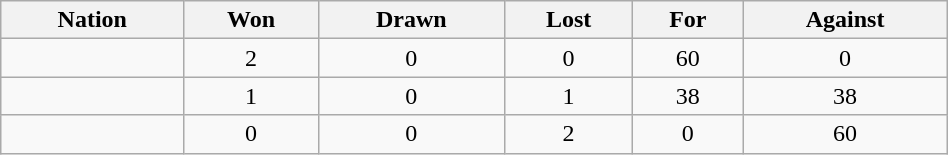<table class="wikitable" style="text-align: center; width:50%">
<tr>
<th>Nation</th>
<th>Won</th>
<th>Drawn</th>
<th>Lost</th>
<th>For</th>
<th>Against</th>
</tr>
<tr>
<td align=left></td>
<td>2</td>
<td>0</td>
<td>0</td>
<td>60</td>
<td>0</td>
</tr>
<tr>
<td align=left></td>
<td>1</td>
<td>0</td>
<td>1</td>
<td>38</td>
<td>38</td>
</tr>
<tr>
<td align=left></td>
<td>0</td>
<td>0</td>
<td>2</td>
<td>0</td>
<td>60</td>
</tr>
</table>
